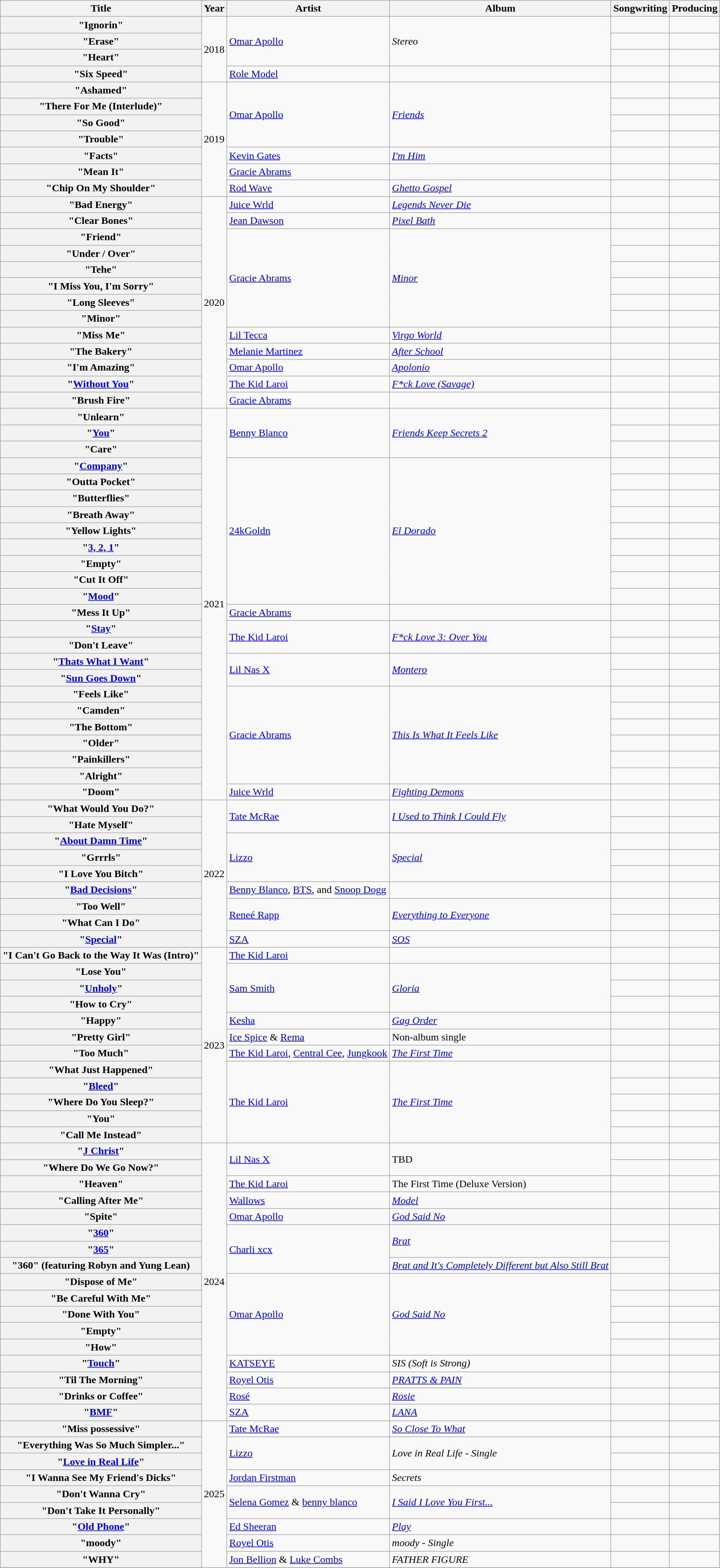<table class="wikitable sortable plainrowheaders">
<tr>
<th scope="col">Title</th>
<th scope="col">Year</th>
<th scope="col">Artist</th>
<th scope="col">Album</th>
<th scope="col">Songwriting</th>
<th scope="col">Producing</th>
</tr>
<tr>
<th scope="row">"Ignorin"</th>
<td rowspan="4">2018</td>
<td rowspan="3"><a href='#'>Omar Apollo</a></td>
<td rowspan="3"><em>Stereo</em></td>
<td></td>
<td></td>
</tr>
<tr>
<th scope="row">"Erase"</th>
<td></td>
<td></td>
</tr>
<tr>
<th scope="row">"Heart"</th>
<td></td>
<td></td>
</tr>
<tr>
<th scope="row">"Six Speed"</th>
<td><a href='#'>Role Model</a></td>
<td></td>
<td></td>
<td></td>
</tr>
<tr>
<th scope="row">"Ashamed"</th>
<td rowspan="7">2019</td>
<td rowspan="4"><a href='#'>Omar Apollo</a></td>
<td rowspan="4"><em><a href='#'>Friends</a></em></td>
<td></td>
<td></td>
</tr>
<tr>
<th scope="row">"There For Me (Interlude)"</th>
<td></td>
<td></td>
</tr>
<tr>
<th scope="row">"So Good"</th>
<td></td>
<td></td>
</tr>
<tr>
<th scope="row">"Trouble"</th>
<td></td>
<td></td>
</tr>
<tr>
<th scope="row">"Facts"</th>
<td><a href='#'>Kevin Gates</a></td>
<td><em><a href='#'>I'm Him</a></em></td>
<td></td>
<td></td>
</tr>
<tr>
<th scope="row">"Mean It"</th>
<td><a href='#'>Gracie Abrams</a></td>
<td></td>
<td></td>
<td></td>
</tr>
<tr>
<th scope="row">"Chip On My Shoulder"</th>
<td><a href='#'>Rod Wave</a></td>
<td><em><a href='#'>Ghetto Gospel</a></em></td>
<td></td>
<td></td>
</tr>
<tr>
<th scope="row">"Bad Energy"</th>
<td rowspan="13">2020</td>
<td><a href='#'>Juice Wrld</a></td>
<td><em><a href='#'>Legends Never Die</a></em></td>
<td></td>
<td></td>
</tr>
<tr>
<th scope="row">"Clear Bones"</th>
<td><a href='#'>Jean Dawson</a></td>
<td><em><a href='#'>Pixel Bath</a></em></td>
<td></td>
<td></td>
</tr>
<tr>
<th scope="row">"Friend"</th>
<td rowspan="6"><a href='#'>Gracie Abrams</a></td>
<td rowspan="6"><em><a href='#'>Minor</a></em></td>
<td></td>
<td></td>
</tr>
<tr>
<th scope="row">"Under / Over"</th>
<td></td>
<td></td>
</tr>
<tr>
<th scope="row">"Tehe"</th>
<td></td>
<td></td>
</tr>
<tr>
<th scope="row">"I Miss You, I'm Sorry"</th>
<td></td>
<td></td>
</tr>
<tr>
<th scope="row">"Long Sleeves"</th>
<td></td>
<td></td>
</tr>
<tr>
<th scope="row">"Minor"</th>
<td></td>
<td></td>
</tr>
<tr>
<th scope="row">"Miss Me"</th>
<td><a href='#'>Lil Tecca</a></td>
<td><em><a href='#'>Virgo World</a></em></td>
<td></td>
<td></td>
</tr>
<tr>
<th scope="row">"The Bakery"</th>
<td><a href='#'>Melanie Martinez</a></td>
<td><em><a href='#'>After School</a></em></td>
<td></td>
<td></td>
</tr>
<tr>
<th scope="row">"I'm Amazing"</th>
<td><a href='#'>Omar Apollo</a></td>
<td><em><a href='#'>Apolonio</a></em></td>
<td></td>
<td></td>
</tr>
<tr>
<th scope="row">"<a href='#'>Without You</a>"</th>
<td><a href='#'>The Kid Laroi</a></td>
<td><em><a href='#'>F*ck Love (Savage)</a></em></td>
<td></td>
<td></td>
</tr>
<tr>
<th scope="row">"Brush Fire"</th>
<td><a href='#'>Gracie Abrams</a></td>
<td></td>
<td></td>
<td></td>
</tr>
<tr>
<th scope="row">"Unlearn"<br></th>
<td rowspan="24">2021</td>
<td rowspan="3"><a href='#'>Benny Blanco</a></td>
<td rowspan="3"><em><a href='#'>Friends Keep Secrets 2</a></em></td>
<td></td>
<td></td>
</tr>
<tr>
<th scope="row">"<a href='#'>You</a>"<br></th>
<td></td>
<td></td>
</tr>
<tr>
<th scope="row">"Care"<br></th>
<td></td>
<td></td>
</tr>
<tr>
<th scope="row">"<a href='#'>Company</a>"<br></th>
<td rowspan="9"><a href='#'>24kGoldn</a></td>
<td rowspan="9"><em><a href='#'>El Dorado</a></em></td>
<td></td>
<td></td>
</tr>
<tr>
<th scope="row">"Outta Pocket"</th>
<td></td>
<td></td>
</tr>
<tr>
<th scope="row">"Butterflies"</th>
<td></td>
<td></td>
</tr>
<tr>
<th scope="row">"Breath Away"</th>
<td></td>
<td></td>
</tr>
<tr>
<th scope="row">"Yellow Lights"</th>
<td></td>
<td></td>
</tr>
<tr>
<th scope="row">"<a href='#'>3, 2, 1</a>"</th>
<td></td>
<td></td>
</tr>
<tr>
<th scope="row">"Empty"<br></th>
<td></td>
<td></td>
</tr>
<tr>
<th scope="row">"Cut It Off"</th>
<td></td>
<td></td>
</tr>
<tr>
<th scope="row">"<a href='#'>Mood</a>"<br></th>
<td></td>
<td></td>
</tr>
<tr>
<th scope="row">"Mess It Up"</th>
<td><a href='#'>Gracie Abrams</a></td>
<td></td>
<td></td>
<td></td>
</tr>
<tr>
<th scope="row">"<a href='#'>Stay</a>"<br></th>
<td rowspan="2"><a href='#'>The Kid Laroi</a></td>
<td rowspan="2"><em><a href='#'>F*ck Love 3: Over You</a></em></td>
<td></td>
<td></td>
</tr>
<tr>
<th scope="row">"Don't Leave"<br></th>
<td></td>
<td></td>
</tr>
<tr>
<th scope="row">"<a href='#'>Thats What I Want</a>"</th>
<td rowspan="2"><a href='#'>Lil Nas X</a></td>
<td rowspan="2"><em><a href='#'>Montero</a></em></td>
<td></td>
<td></td>
</tr>
<tr>
<th scope="row">"<a href='#'>Sun Goes Down</a>"</th>
<td></td>
<td></td>
</tr>
<tr>
<th scope="row">"Feels Like"</th>
<td rowspan="6"><a href='#'>Gracie Abrams</a></td>
<td rowspan="6"><em><a href='#'>This Is What It Feels Like</a></em></td>
<td></td>
<td></td>
</tr>
<tr>
<th scope="row">"Camden"</th>
<td></td>
<td></td>
</tr>
<tr>
<th scope="row">"The Bottom"</th>
<td></td>
<td></td>
</tr>
<tr>
<th scope="row">"Older"</th>
<td></td>
<td></td>
</tr>
<tr>
<th scope="row">"Painkillers"</th>
<td></td>
<td></td>
</tr>
<tr>
<th scope="row">"Alright"</th>
<td></td>
<td></td>
</tr>
<tr>
<th scope="row">"Doom"</th>
<td><a href='#'>Juice Wrld</a></td>
<td><em><a href='#'>Fighting Demons</a></em></td>
<td></td>
<td></td>
</tr>
<tr>
<th scope="row">"What Would You Do?"</th>
<td rowspan="9">2022</td>
<td rowspan="2"><a href='#'>Tate McRae</a></td>
<td rowspan="2"><em><a href='#'>I Used to Think I Could Fly</a></em></td>
<td></td>
<td></td>
</tr>
<tr>
<th scope="row">"Hate Myself"</th>
<td></td>
<td></td>
</tr>
<tr>
<th scope="row">"<a href='#'>About Damn Time</a>"</th>
<td rowspan="3"><a href='#'>Lizzo</a></td>
<td rowspan="3"><em><a href='#'>Special</a></em></td>
<td></td>
<td></td>
</tr>
<tr>
<th scope="row">"Grrrls"</th>
<td></td>
<td></td>
</tr>
<tr>
<th scope="row">"I Love You Bitch"</th>
<td></td>
<td></td>
</tr>
<tr>
<th scope="row">"<a href='#'>Bad Decisions</a>"</th>
<td><a href='#'>Benny Blanco</a>, <a href='#'>BTS</a>, and <a href='#'>Snoop Dogg</a></td>
<td></td>
<td></td>
<td></td>
</tr>
<tr>
<th scope="row">"Too Well"</th>
<td rowspan="2"><a href='#'>Reneé Rapp</a></td>
<td rowspan="2"><em><a href='#'>Everything to Everyone</a></em></td>
<td></td>
<td></td>
</tr>
<tr>
<th scope="row">"What Can I Do"</th>
<td></td>
<td></td>
</tr>
<tr>
<th scope="row">"<a href='#'>Special</a>"</th>
<td><a href='#'>SZA</a></td>
<td><em><a href='#'>SOS</a></em></td>
<td></td>
<td></td>
</tr>
<tr>
<th scope="row">"I Can't Go Back to the Way It Was (Intro)"</th>
<td rowspan="12">2023</td>
<td><a href='#'>The Kid Laroi</a></td>
<td><em> </em></td>
<td></td>
<td></td>
</tr>
<tr>
<th scope="row">"Lose You"</th>
<td rowspan="3"><a href='#'>Sam Smith</a></td>
<td rowspan="3"><em><a href='#'>Gloria</a></em></td>
<td></td>
<td></td>
</tr>
<tr>
<th scope="row">"<a href='#'>Unholy</a>"<br></th>
<td></td>
<td></td>
</tr>
<tr>
<th scope="row">"How to Cry"</th>
<td></td>
<td></td>
</tr>
<tr>
<th scope="row">"Happy"</th>
<td><a href='#'>Kesha</a></td>
<td><em><a href='#'>Gag Order</a></em></td>
<td></td>
<td></td>
</tr>
<tr>
<th scope="row">"Pretty Girl"</th>
<td><a href='#'>Ice Spice</a> & <a href='#'>Rema</a></td>
<td>Non-album single</td>
<td></td>
<td></td>
</tr>
<tr>
<th scope="row">"Too Much"</th>
<td><a href='#'>The Kid Laroi</a>, <a href='#'>Central Cee</a>, <a href='#'>Jungkook</a></td>
<td><em><a href='#'>The First Time</a></em></td>
<td></td>
<td></td>
</tr>
<tr>
<th scope="row">"What Just Happened"</th>
<td rowspan="5"><a href='#'>The Kid Laroi</a></td>
<td rowspan="5"><em><a href='#'>The First Time</a></em></td>
<td></td>
<td></td>
</tr>
<tr>
<th scope="row">"<a href='#'>Bleed</a>"</th>
<td></td>
<td></td>
</tr>
<tr>
<th scope="row">"Where Do You Sleep?"</th>
<td></td>
<td></td>
</tr>
<tr>
<th scope="row">"You"</th>
<td></td>
<td></td>
</tr>
<tr>
<th scope="row">"Call Me Instead"<br></th>
<td></td>
<td></td>
</tr>
<tr>
<th scope="row">"<a href='#'>J Christ</a>"</th>
<td rowspan="17">2024</td>
<td rowspan="2"><a href='#'>Lil Nas X</a></td>
<td rowspan="2">TBD</td>
<td></td>
<td></td>
</tr>
<tr>
<th scope="row">"Where Do We Go Now?"</th>
<td></td>
<td></td>
</tr>
<tr>
<th scope="row">"Heaven"</th>
<td><a href='#'>The Kid Laroi</a></td>
<td>The First Time (Deluxe Version)</td>
<td></td>
<td></td>
</tr>
<tr>
<th scope="row">"Calling After Me"</th>
<td><a href='#'>Wallows</a></td>
<td><em><a href='#'>Model</a></em></td>
<td></td>
<td></td>
</tr>
<tr>
<th scope="row">"Spite"</th>
<td><a href='#'>Omar Apollo</a></td>
<td><em><a href='#'>God Said No</a></em></td>
<td></td>
<td></td>
</tr>
<tr>
<th scope="row">"<a href='#'>360</a>"</th>
<td rowspan="3"><a href='#'>Charli xcx</a></td>
<td rowspan="2"><em><a href='#'>Brat</a></em></td>
<td></td>
</tr>
<tr>
<th scope="row">"<a href='#'>365</a>"</th>
<td></td>
</tr>
<tr>
<th scope="row">"360" (featuring Robyn and Yung Lean)</th>
<td><em><a href='#'>Brat and It's Completely Different but Also Still Brat</a></em></td>
<td></td>
</tr>
<tr>
<th scope="row">"Dispose of Me"</th>
<td rowspan="5"><a href='#'>Omar Apollo</a></td>
<td rowspan="5"><em><a href='#'>God Said No</a></em></td>
<td></td>
<td></td>
</tr>
<tr>
<th scope="row">"Be Careful With Me"</th>
<td></td>
<td></td>
</tr>
<tr>
<th scope="row">"Done With You"</th>
<td></td>
<td></td>
</tr>
<tr>
<th scope="row">"Empty"</th>
<td></td>
<td></td>
</tr>
<tr>
<th scope="row">"How"</th>
<td></td>
<td></td>
</tr>
<tr>
<th scope="row">"<a href='#'>Touch</a>"</th>
<td><a href='#'>KATSEYE</a></td>
<td><em>SIS (Soft is Strong)</em></td>
<td></td>
<td></td>
</tr>
<tr>
<th scope="row">"Til The Morning"</th>
<td><a href='#'>Royel Otis</a></td>
<td><em><a href='#'>PRATTS & PAIN</a></em></td>
<td></td>
<td></td>
</tr>
<tr>
<th scope="row">"Drinks or Coffee"</th>
<td><a href='#'>Rosé</a></td>
<td><em><a href='#'>Rosie</a></em></td>
<td></td>
<td></td>
</tr>
<tr>
<th scope="row">"<a href='#'>BMF</a>"</th>
<td><a href='#'>SZA</a></td>
<td><em><a href='#'>LANA</a></em></td>
<td></td>
<td></td>
</tr>
<tr>
<th scope="row">"Miss possessive"</th>
<td rowspan="10">2025</td>
<td><a href='#'>Tate McRae</a></td>
<td><em><a href='#'>So Close To What</a></em></td>
<td></td>
<td></td>
</tr>
<tr>
<th scope="row">"Everything Was So Much Simpler..."</th>
<td rowspan="2"><a href='#'>Lizzo</a></td>
<td rowspan="2"><em>Love in Real Life - Single</em></td>
<td></td>
<td></td>
</tr>
<tr>
<th scope="row">"<a href='#'>Love in Real Life</a>"</th>
<td></td>
<td></td>
</tr>
<tr>
<th scope="row">"I Wanna See My Friend's Dicks"</th>
<td><a href='#'>Jordan Firstman</a></td>
<td><em>Secrets</em></td>
<td></td>
<td></td>
</tr>
<tr>
<th scope="row">"Don't Wanna Cry"</th>
<td rowspan="2"><a href='#'>Selena Gomez</a> & <a href='#'>benny blanco</a></td>
<td rowspan="2"><a href='#'><em>I Said I Love You First...</em></a></td>
<td></td>
<td></td>
</tr>
<tr>
<th scope="row">"Don't Take It Personally"</th>
<td></td>
<td></td>
</tr>
<tr>
<th scope="row">"<a href='#'>Old Phone</a>"</th>
<td><a href='#'>Ed Sheeran</a></td>
<td><em><a href='#'>Play</a></em></td>
<td></td>
<td></td>
</tr>
<tr>
<th scope="row">"moody"</th>
<td><a href='#'>Royel Otis</a></td>
<td><em>moody - Single</em></td>
<td></td>
<td></td>
</tr>
<tr>
<th scope="row">"WHY"</th>
<td><a href='#'>Jon Bellion</a> & <a href='#'>Luke Combs</a></td>
<td><em>FATHER FIGURE</em></td>
<td></td>
<td></td>
</tr>
<tr>
</tr>
</table>
